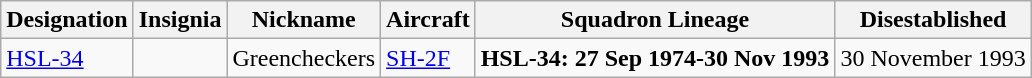<table class="wikitable">
<tr>
<th>Designation</th>
<th>Insignia</th>
<th>Nickname</th>
<th>Aircraft</th>
<th>Squadron Lineage</th>
<th>Disestablished</th>
</tr>
<tr>
<td><a href='#'>HSL-34</a></td>
<td></td>
<td>Greencheckers</td>
<td><a href='#'>SH-2F</a></td>
<td style="white-space: nowrap;"><strong>HSL-34: 27 Sep 1974-30 Nov 1993</strong></td>
<td>30 November 1993</td>
</tr>
</table>
